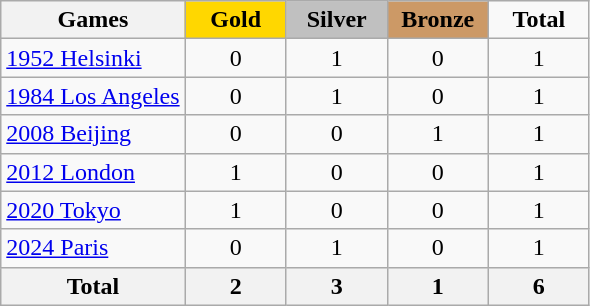<table class="wikitable">
<tr align=center>
<th>Games</th>
<td width=60 bgcolor=gold><strong>Gold</strong></td>
<td width=60 bgcolor=silver><strong>Silver</strong></td>
<td width=60 bgcolor=cc9966><strong>Bronze</strong></td>
<td width=60><strong>Total</strong></td>
</tr>
<tr align=center>
<td align=left><a href='#'>1952 Helsinki</a></td>
<td>0</td>
<td>1</td>
<td>0</td>
<td>1</td>
</tr>
<tr align=center>
<td align=left><a href='#'>1984 Los Angeles</a></td>
<td>0</td>
<td>1</td>
<td>0</td>
<td>1</td>
</tr>
<tr align=center>
<td align=left><a href='#'>2008 Beijing</a></td>
<td>0</td>
<td>0</td>
<td>1</td>
<td>1</td>
</tr>
<tr align=center>
<td align=left><a href='#'>2012 London</a></td>
<td>1</td>
<td>0</td>
<td>0</td>
<td>1</td>
</tr>
<tr align=center>
<td align=left><a href='#'>2020 Tokyo</a></td>
<td>1</td>
<td>0</td>
<td>0</td>
<td>1</td>
</tr>
<tr align=center>
<td align=left><a href='#'>2024 Paris</a></td>
<td>0</td>
<td>1</td>
<td>0</td>
<td>1</td>
</tr>
<tr align=center>
<th>Total</th>
<th>2</th>
<th>3</th>
<th>1</th>
<th>6</th>
</tr>
</table>
